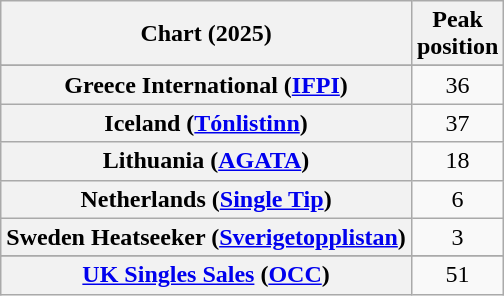<table class="wikitable sortable plainrowheaders" style="text-align:center">
<tr>
<th scope="col">Chart (2025)</th>
<th scope="col">Peak<br>position</th>
</tr>
<tr>
</tr>
<tr>
<th scope="row">Greece International (<a href='#'>IFPI</a>)</th>
<td>36</td>
</tr>
<tr>
<th scope="row">Iceland (<a href='#'>Tónlistinn</a>)</th>
<td>37</td>
</tr>
<tr>
<th scope="row">Lithuania (<a href='#'>AGATA</a>)</th>
<td>18</td>
</tr>
<tr>
<th scope="row">Netherlands (<a href='#'>Single Tip</a>)</th>
<td>6</td>
</tr>
<tr>
<th scope="row">Sweden Heatseeker (<a href='#'>Sverigetopplistan</a>)</th>
<td>3</td>
</tr>
<tr>
</tr>
<tr>
</tr>
<tr>
<th scope="row"><a href='#'>UK Singles Sales</a> (<a href='#'>OCC</a>)</th>
<td>51</td>
</tr>
</table>
